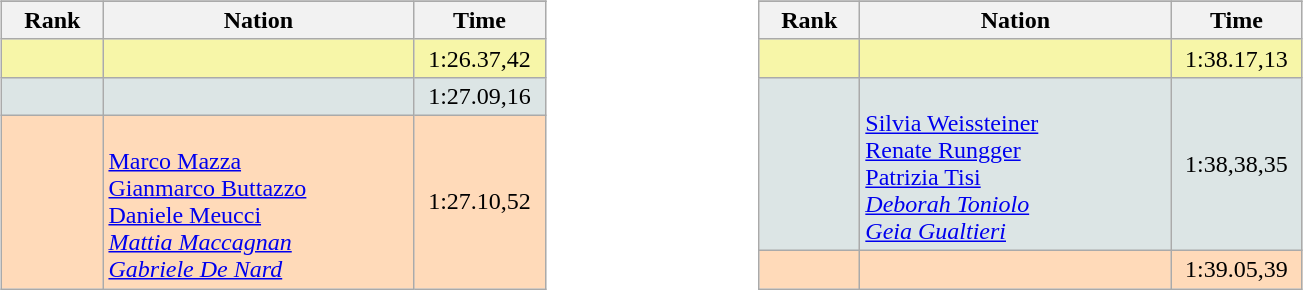<table width="80%" align=center style="font-size:100%">
<tr>
<td valign=top width="50%"><br><table class="wikitable" style="text-align:center">
<tr>
</tr>
<tr>
<th width=60>Rank</th>
<th width=200>Nation</th>
<th width=80>Time</th>
</tr>
<tr bgcolor=f7f6a8>
<td></td>
<td align="left"></td>
<td>1:26.37,42</td>
</tr>
<tr bgcolor=dce5e5>
<td></td>
<td align="left"></td>
<td>1:27.09,16</td>
</tr>
<tr bgcolor=ffdab9>
<td></td>
<td align="left"> <br><a href='#'>Marco Mazza</a><br><a href='#'>Gianmarco Buttazzo</a><br><a href='#'>Daniele Meucci</a><br><em><a href='#'>Mattia Maccagnan</a></em><br><em><a href='#'>Gabriele De Nard</a></em></td>
<td>1:27.10,52</td>
</tr>
</table>
</td>
<td valign=top width="50%"><br><table class="wikitable" style="text-align:center">
<tr>
</tr>
<tr>
<th width=60>Rank</th>
<th width=200>Nation</th>
<th width=80>Time</th>
</tr>
<tr bgcolor=f7f6a8>
<td></td>
<td align="left"></td>
<td>1:38.17,13</td>
</tr>
<tr bgcolor=dce5e5>
<td></td>
<td align="left"> <br> <a href='#'>Silvia Weissteiner</a><br><a href='#'>Renate Rungger</a><br><a href='#'>Patrizia Tisi</a><br><em><a href='#'>Deborah Toniolo</a></em><br><em><a href='#'>Geia Gualtieri</a></em></td>
<td>1:38,38,35</td>
</tr>
<tr bgcolor=ffdab9>
<td></td>
<td align="left"></td>
<td>1:39.05,39</td>
</tr>
</table>
</td>
</tr>
</table>
